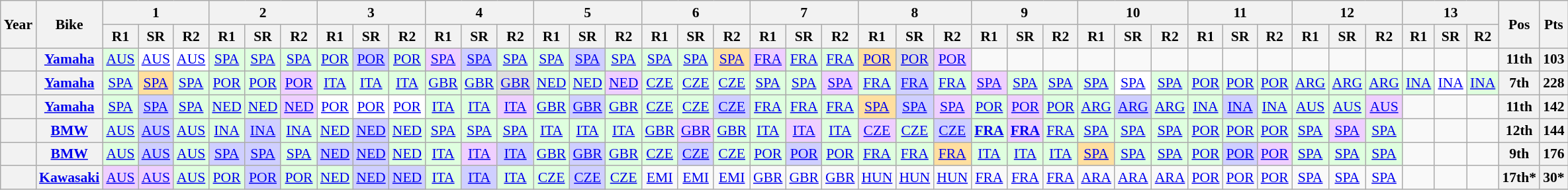<table class="wikitable" style="text-align:center; font-size:90%;">
<tr>
<th rowspan="2">Year</th>
<th rowspan="2">Bike</th>
<th colspan="3">1</th>
<th colspan="3">2</th>
<th colspan="3">3</th>
<th colspan="3">4</th>
<th colspan="3">5</th>
<th colspan="3">6</th>
<th colspan="3">7</th>
<th colspan="3">8</th>
<th colspan="3">9</th>
<th colspan="3">10</th>
<th colspan="3">11</th>
<th colspan="3">12</th>
<th colspan="3">13</th>
<th rowspan="2">Pos</th>
<th rowspan="2">Pts</th>
</tr>
<tr>
<th>R1</th>
<th>SR</th>
<th>R2</th>
<th>R1</th>
<th>SR</th>
<th>R2</th>
<th>R1</th>
<th>SR</th>
<th>R2</th>
<th>R1</th>
<th>SR</th>
<th>R2</th>
<th>R1</th>
<th>SR</th>
<th>R2</th>
<th>R1</th>
<th>SR</th>
<th>R2</th>
<th>R1</th>
<th>SR</th>
<th>R2</th>
<th>R1</th>
<th>SR</th>
<th>R2</th>
<th>R1</th>
<th>SR</th>
<th>R2</th>
<th>R1</th>
<th>SR</th>
<th>R2</th>
<th>R1</th>
<th>SR</th>
<th>R2</th>
<th>R1</th>
<th>SR</th>
<th>R2</th>
<th>R1</th>
<th>SR</th>
<th>R2</th>
</tr>
<tr>
<th></th>
<th><a href='#'>Yamaha</a></th>
<td style="background:#dfffdf;"><a href='#'>AUS</a><br></td>
<td style="background:#ffffff;"><a href='#'>AUS</a><br></td>
<td style="background:#ffffff;"><a href='#'>AUS</a><br></td>
<td style="background:#dfffdf;"><a href='#'>SPA</a><br></td>
<td style="background:#dfffdf;"><a href='#'>SPA</a><br></td>
<td style="background:#dfffdf;"><a href='#'>SPA</a><br></td>
<td style="background:#dfffdf;"><a href='#'>POR</a><br></td>
<td style="background:#cfcfff;"><a href='#'>POR</a><br></td>
<td style="background:#dfffdf;"><a href='#'>POR</a><br></td>
<td style="background:#efcfff;"><a href='#'>SPA</a><br></td>
<td style="background:#cfcfff;"><a href='#'>SPA</a><br></td>
<td style="background:#dfffdf;"><a href='#'>SPA</a><br></td>
<td style="background:#dfffdf;"><a href='#'>SPA</a><br></td>
<td style="background:#cfcfff;"><a href='#'>SPA</a><br></td>
<td style="background:#dfffdf;"><a href='#'>SPA</a><br></td>
<td style="background:#dfffdf;"><a href='#'>SPA</a><br></td>
<td style="background:#dfffdf;"><a href='#'>SPA</a><br></td>
<td style="background:#ffdf9f;"><a href='#'>SPA</a><br></td>
<td style="background:#efcfff;"><a href='#'>FRA</a><br></td>
<td style="background:#dfffdf;"><a href='#'>FRA</a><br></td>
<td style="background:#dfffdf;"><a href='#'>FRA</a><br></td>
<td style="background:#ffdf9f;"><a href='#'>POR</a><br></td>
<td style="background:#dfdfdf;"><a href='#'>POR</a><br></td>
<td style="background:#efcfff;"><a href='#'>POR</a><br></td>
<td></td>
<td></td>
<td></td>
<td></td>
<td></td>
<td></td>
<td></td>
<td></td>
<td></td>
<td></td>
<td></td>
<td></td>
<td></td>
<td></td>
<td></td>
<th>11th</th>
<th>103</th>
</tr>
<tr>
<th></th>
<th><a href='#'>Yamaha</a></th>
<td style="background:#dfffdf;"><a href='#'>SPA</a><br></td>
<td style="background:#ffdf9f;"><a href='#'>SPA</a><br></td>
<td style="background:#dfffdf;"><a href='#'>SPA</a><br></td>
<td style="background:#dfffdf;"><a href='#'>POR</a><br></td>
<td style="background:#dfffdf;"><a href='#'>POR</a><br></td>
<td style="background:#efcfff;"><a href='#'>POR</a><br></td>
<td style="background:#dfffdf;"><a href='#'>ITA</a><br></td>
<td style="background:#dfffdf;"><a href='#'>ITA</a><br></td>
<td style="background:#dfffdf;"><a href='#'>ITA</a><br></td>
<td style="background:#dfffdf;"><a href='#'>GBR</a><br></td>
<td style="background:#dfffdf;"><a href='#'>GBR</a><br></td>
<td style="background:#dfdfdf;"><a href='#'>GBR</a><br></td>
<td style="background:#dfffdf;"><a href='#'>NED</a><br></td>
<td style="background:#dfffdf;"><a href='#'>NED</a><br></td>
<td style="background:#efcfff;"><a href='#'>NED</a><br></td>
<td style="background:#dfffdf;"><a href='#'>CZE</a><br></td>
<td style="background:#dfffdf;"><a href='#'>CZE</a><br></td>
<td style="background:#dfffdf;"><a href='#'>CZE</a><br></td>
<td style="background:#dfffdf;"><a href='#'>SPA</a><br></td>
<td style="background:#dfffdf;"><a href='#'>SPA</a><br></td>
<td style="background:#efcfff;"><a href='#'>SPA</a><br></td>
<td style="background:#dfffdf;"><a href='#'>FRA</a><br></td>
<td style="background:#cfcfff;"><a href='#'>FRA</a><br></td>
<td style="background:#dfffdf;"><a href='#'>FRA</a><br></td>
<td style="background:#efcfff;"><a href='#'>SPA</a><br></td>
<td style="background:#dfffdf;"><a href='#'>SPA</a><br></td>
<td style="background:#dfffdf;"><a href='#'>SPA</a><br></td>
<td style="background:#dfffdf;"><a href='#'>SPA</a><br></td>
<td style="background:#ffffff;"><a href='#'>SPA</a><br></td>
<td style="background:#dfffdf;"><a href='#'>SPA</a><br></td>
<td style="background:#dfffdf;"><a href='#'>POR</a><br></td>
<td style="background:#dfffdf;"><a href='#'>POR</a><br></td>
<td style="background:#dfffdf;"><a href='#'>POR</a><br></td>
<td style="background:#dfffdf;"><a href='#'>ARG</a><br></td>
<td style="background:#dfffdf;"><a href='#'>ARG</a><br></td>
<td style="background:#dfffdf;"><a href='#'>ARG</a><br></td>
<td style="background:#dfffdf;"><a href='#'>INA</a><br></td>
<td style="background:#ffffff;"><a href='#'>INA</a><br></td>
<td style="background:#dfffdf;"><a href='#'>INA</a><br></td>
<th>7th</th>
<th>228</th>
</tr>
<tr>
<th></th>
<th><a href='#'>Yamaha</a></th>
<td style="background:#dfffdf;"><a href='#'>SPA</a><br></td>
<td style="background:#cfcfff;"><a href='#'>SPA</a><br></td>
<td style="background:#dfffdf;"><a href='#'>SPA</a><br></td>
<td style="background:#dfffdf;"><a href='#'>NED</a><br></td>
<td style="background:#dfffdf;"><a href='#'>NED</a><br></td>
<td style="background:#efcfff;"><a href='#'>NED</a><br></td>
<td style="background:#ffffff;"><a href='#'>POR</a><br></td>
<td style="background:#ffffff;"><a href='#'>POR</a><br></td>
<td style="background:#ffffff;"><a href='#'>POR</a><br></td>
<td style="background:#dfffdf;"><a href='#'>ITA</a><br></td>
<td style="background:#dfffdf;"><a href='#'>ITA</a><br></td>
<td style="background:#efcfff;"><a href='#'>ITA</a><br></td>
<td style="background:#dfffdf;"><a href='#'>GBR</a><br></td>
<td style="background:#cfcfff;"><a href='#'>GBR</a><br></td>
<td style="background:#dfffdf;"><a href='#'>GBR</a><br></td>
<td style="background:#dfffdf;"><a href='#'>CZE</a><br></td>
<td style="background:#dfffdf;"><a href='#'>CZE</a><br></td>
<td style="background:#cfcfff;"><a href='#'>CZE</a><br></td>
<td style="background:#dfffdf;"><a href='#'>FRA</a><br></td>
<td style="background:#dfffdf;"><a href='#'>FRA</a><br></td>
<td style="background:#dfffdf;"><a href='#'>FRA</a><br></td>
<td style="background:#ffdf9f;"><a href='#'>SPA</a><br></td>
<td style="background:#cfcfff;"><a href='#'>SPA</a><br></td>
<td style="background:#efcfff;"><a href='#'>SPA</a><br></td>
<td style="background:#dfffdf;"><a href='#'>POR</a><br></td>
<td style="background:#efcfff;"><a href='#'>POR</a><br></td>
<td style="background:#dfffdf;"><a href='#'>POR</a><br></td>
<td style="background:#dfffdf;"><a href='#'>ARG</a><br></td>
<td style="background:#cfcfff;"><a href='#'>ARG</a><br></td>
<td style="background:#dfffdf;"><a href='#'>ARG</a><br></td>
<td style="background:#dfffdf;"><a href='#'>INA</a><br></td>
<td style="background:#cfcfff;"><a href='#'>INA</a><br></td>
<td style="background:#dfffdf;"><a href='#'>INA</a><br></td>
<td style="background:#dfffdf;"><a href='#'>AUS</a><br></td>
<td style="background:#dfffdf;"><a href='#'>AUS</a><br></td>
<td style="background:#efcfff;"><a href='#'>AUS</a><br></td>
<td></td>
<td></td>
<td></td>
<th>11th</th>
<th>142</th>
</tr>
<tr>
<th></th>
<th><a href='#'>BMW</a></th>
<td style="background:#dfffdf;"><a href='#'>AUS</a><br></td>
<td style="background:#cfcfff;"><a href='#'>AUS</a><br></td>
<td style="background:#dfffdf;"><a href='#'>AUS</a><br></td>
<td style="background:#dfffdf;"><a href='#'>INA</a><br></td>
<td style="background:#cfcfff;"><a href='#'>INA</a><br></td>
<td style="background:#dfffdf;"><a href='#'>INA</a><br></td>
<td style="background:#dfffdf;"><a href='#'>NED</a><br></td>
<td style="background:#cfcfff;"><a href='#'>NED</a><br></td>
<td style="background:#dfffdf;"><a href='#'>NED</a><br></td>
<td style="background:#dfffdf;"><a href='#'>SPA</a><br></td>
<td style="background:#dfffdf;"><a href='#'>SPA</a><br></td>
<td style="background:#dfffdf;"><a href='#'>SPA</a><br></td>
<td style="background:#dfffdf;"><a href='#'>ITA</a><br></td>
<td style="background:#dfffdf;"><a href='#'>ITA</a><br></td>
<td style="background:#dfffdf;"><a href='#'>ITA</a><br></td>
<td style="background:#dfffdf;"><a href='#'>GBR</a><br></td>
<td style="background:#efcfff;"><a href='#'>GBR</a><br></td>
<td style="background:#dfffdf;"><a href='#'>GBR</a><br></td>
<td style="background:#dfffdf;"><a href='#'>ITA</a><br></td>
<td style="background:#efcfff;"><a href='#'>ITA</a><br></td>
<td style="background:#dfffdf;"><a href='#'>ITA</a><br></td>
<td style="background:#efcfff;"><a href='#'>CZE</a><br></td>
<td style="background:#dfffdf;"><a href='#'>CZE</a><br></td>
<td style="background:#cfcfff;"><a href='#'>CZE</a><br></td>
<td style="background:#dfffdf;"><strong><a href='#'>FRA</a></strong><br></td>
<td style="background:#efcfff;"><strong><a href='#'>FRA</a></strong><br></td>
<td style="background:#dfffdf;"><a href='#'>FRA</a><br></td>
<td style="background:#dfffdf;"><a href='#'>SPA</a><br></td>
<td style="background:#dfffdf;"><a href='#'>SPA</a><br></td>
<td style="background:#dfffdf;"><a href='#'>SPA</a><br></td>
<td style="background:#dfffdf;"><a href='#'>POR</a><br></td>
<td style="background:#dfffdf;"><a href='#'>POR</a><br></td>
<td style="background:#dfffdf;"><a href='#'>POR</a><br></td>
<td style="background:#dfffdf;"><a href='#'>SPA</a><br></td>
<td style="background:#efcfff;"><a href='#'>SPA</a><br></td>
<td style="background:#dfffdf;"><a href='#'>SPA</a><br></td>
<td></td>
<td></td>
<td></td>
<th>12th</th>
<th>144</th>
</tr>
<tr>
<th></th>
<th><a href='#'>BMW</a></th>
<td style="background:#DFFFDF;"><a href='#'>AUS</a><br></td>
<td style="background:#CFCFFF;"><a href='#'>AUS</a><br></td>
<td style="background:#DFFFDF;"><a href='#'>AUS</a><br></td>
<td style="background:#CFCFFF;"><a href='#'>SPA</a><br></td>
<td style="background:#CFCFFF;"><a href='#'>SPA</a><br></td>
<td style="background:#DFFFDF;"><a href='#'>SPA</a><br></td>
<td style="background:#CFCFFF;"><a href='#'>NED</a><br></td>
<td style="background:#CFCFFF;"><a href='#'>NED</a><br></td>
<td style="background:#DFFFDF;"><a href='#'>NED</a><br></td>
<td style="background:#DFFFDF;"><a href='#'>ITA</a><br></td>
<td style="background:#EFCFFF;"><a href='#'>ITA</a><br></td>
<td style="background:#CFCFFF;"><a href='#'>ITA</a><br></td>
<td style="background:#DFFFDF;"><a href='#'>GBR</a><br></td>
<td style="background:#CFCFFF;"><a href='#'>GBR</a><br></td>
<td style="background:#DFFFDF;"><a href='#'>GBR</a><br></td>
<td style="background:#DFFFDF;"><a href='#'>CZE</a><br></td>
<td style="background:#CFCFFF;"><a href='#'>CZE</a><br></td>
<td style="background:#DFFFDF;"><a href='#'>CZE</a><br></td>
<td style="background:#DFFFDF;"><a href='#'>POR</a><br></td>
<td style="background:#CFCFFF;"><a href='#'>POR</a><br></td>
<td style="background:#DFFFDF;"><a href='#'>POR</a><br></td>
<td style="background:#DFFFDF;"><a href='#'>FRA</a><br></td>
<td style="background:#DFFFDF;"><a href='#'>FRA</a><br></td>
<td style="background:#FFDF9F;"><a href='#'>FRA</a><br></td>
<td style="background:#DFFFDF;"><a href='#'>ITA</a><br></td>
<td style="background:#DFFFDF;"><a href='#'>ITA</a><br></td>
<td style="background:#DFFFDF;"><a href='#'>ITA</a><br></td>
<td style="background:#FFDF9F;"><a href='#'>SPA</a><br></td>
<td style="background:#DFFFDF;"><a href='#'>SPA</a><br></td>
<td style="background:#DFFFDF;"><a href='#'>SPA</a><br></td>
<td style="background:#DFFFDF;"><a href='#'>POR</a><br></td>
<td style="background:#CFCFFF;"><a href='#'>POR</a><br></td>
<td style="background:#EFCFFF;"><a href='#'>POR</a><br></td>
<td style="background:#DFFFDF;"><a href='#'>SPA</a><br></td>
<td style="background:#DFFFDF;"><a href='#'>SPA</a><br></td>
<td style="background:#DFFFDF;"><a href='#'>SPA</a><br></td>
<td></td>
<td></td>
<td></td>
<th>9th</th>
<th>176</th>
</tr>
<tr>
<th></th>
<th><a href='#'>Kawasaki</a></th>
<td style="background:#EFCFFF;"><a href='#'>AUS</a><br></td>
<td style="background:#EFCFFF;"><a href='#'>AUS</a><br></td>
<td style="background:#DFFFDF;"><a href='#'>AUS</a><br></td>
<td style="background:#DFFFDF;"><a href='#'>POR</a><br></td>
<td style="background:#CFCFFF;"><a href='#'>POR</a><br></td>
<td style="background:#DFFFDF;"><a href='#'>POR</a><br></td>
<td style="background:#DFFFDF;"><a href='#'>NED</a><br></td>
<td style="background:#CFCFFF;"><a href='#'>NED</a><br></td>
<td style="background:#CFCFFF;"><a href='#'>NED</a><br></td>
<td style="background:#DFFFDF;"><a href='#'>ITA</a><br></td>
<td style="background:#CFCFFF;"><a href='#'>ITA</a><br></td>
<td style="background:#DFFFDF;"><a href='#'>ITA</a><br></td>
<td style="background:#DFFFDF;"><a href='#'>CZE</a><br></td>
<td style="background:#CFCFFF;"><a href='#'>CZE</a><br></td>
<td style="background:#DFFFDF;"><a href='#'>CZE</a><br></td>
<td style="background:#;"><a href='#'>EMI</a><br></td>
<td style="background:#;"><a href='#'>EMI</a><br></td>
<td style="background:#;"><a href='#'>EMI</a><br></td>
<td style="background:#;"><a href='#'>GBR</a><br></td>
<td style="background:#;"><a href='#'>GBR</a><br></td>
<td style="background:#;"><a href='#'>GBR</a><br></td>
<td style="background:#;"><a href='#'>HUN</a><br></td>
<td style="background:#;"><a href='#'>HUN</a><br></td>
<td style="background:#;"><a href='#'>HUN</a><br></td>
<td style="background:#;"><a href='#'>FRA</a><br></td>
<td style="background:#;"><a href='#'>FRA</a><br></td>
<td style="background:#;"><a href='#'>FRA</a><br></td>
<td style="background:#;"><a href='#'>ARA</a><br></td>
<td style="background:#;"><a href='#'>ARA</a><br></td>
<td style="background:#;"><a href='#'>ARA</a><br></td>
<td style="background:#;"><a href='#'>POR</a><br></td>
<td style="background:#;"><a href='#'>POR</a><br></td>
<td style="background:#;"><a href='#'>POR</a><br></td>
<td style="background:#;"><a href='#'>SPA</a><br></td>
<td style="background:#;"><a href='#'>SPA</a><br></td>
<td style="background:#;"><a href='#'>SPA</a><br></td>
<td></td>
<td></td>
<td></td>
<th>17th*</th>
<th>30*</th>
</tr>
</table>
